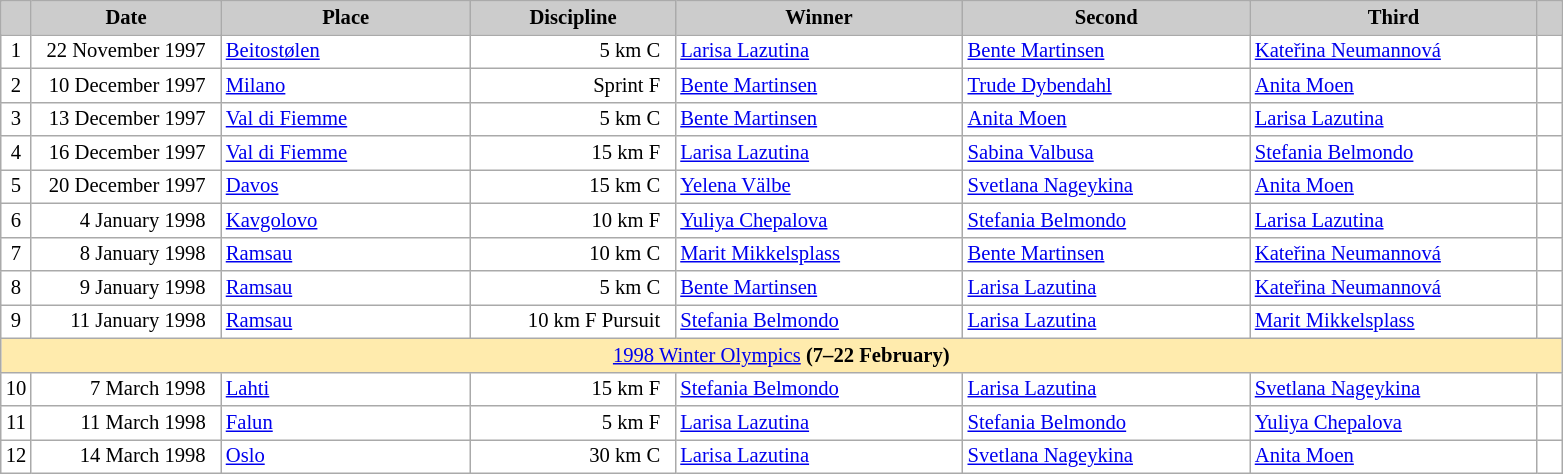<table class="wikitable plainrowheaders" style="background:#fff; font-size:86%; line-height:16px; border:grey solid 1px; border-collapse:collapse;">
<tr>
<th scope="col" style="background:#ccc; width=20 px;"></th>
<th scope="col" style="background:#ccc; width:120px;">Date</th>
<th scope="col" style="background:#ccc; width:160px;">Place</th>
<th scope="col" style="background:#ccc; width:130px;">Discipline</th>
<th scope="col" style="background:#ccc; width:185px;">Winner</th>
<th scope="col" style="background:#ccc; width:185px;">Second</th>
<th scope="col" style="background:#ccc; width:185px;">Third</th>
<th scope="col" style="background:#ccc; width:10px;"></th>
</tr>
<tr>
<td align=center>1</td>
<td align=right>22 November 1997  </td>
<td> <a href='#'>Beitostølen</a></td>
<td align=right>5 km C  </td>
<td> <a href='#'>Larisa Lazutina</a></td>
<td> <a href='#'>Bente Martinsen</a></td>
<td> <a href='#'>Kateřina Neumannová</a></td>
<td></td>
</tr>
<tr>
<td align=center>2</td>
<td align=right>10 December 1997  </td>
<td> <a href='#'>Milano</a></td>
<td align=right>Sprint F  </td>
<td> <a href='#'>Bente Martinsen</a></td>
<td> <a href='#'>Trude Dybendahl</a></td>
<td> <a href='#'>Anita Moen</a></td>
<td></td>
</tr>
<tr>
<td align=center>3</td>
<td align=right>13 December 1997  </td>
<td> <a href='#'>Val di Fiemme</a></td>
<td align=right>5 km C  </td>
<td> <a href='#'>Bente Martinsen</a></td>
<td> <a href='#'>Anita Moen</a></td>
<td> <a href='#'>Larisa Lazutina</a></td>
<td></td>
</tr>
<tr>
<td align=center>4</td>
<td align=right>16 December 1997  </td>
<td> <a href='#'>Val di Fiemme</a></td>
<td align=right>15 km F  </td>
<td> <a href='#'>Larisa Lazutina</a></td>
<td> <a href='#'>Sabina Valbusa</a></td>
<td> <a href='#'>Stefania Belmondo</a></td>
<td></td>
</tr>
<tr>
<td align=center>5</td>
<td align=right>20 December 1997  </td>
<td> <a href='#'>Davos</a></td>
<td align=right>15 km C  </td>
<td> <a href='#'>Yelena Välbe</a></td>
<td> <a href='#'>Svetlana Nageykina</a></td>
<td> <a href='#'>Anita Moen</a></td>
<td></td>
</tr>
<tr>
<td align=center>6</td>
<td align=right>4 January 1998  </td>
<td> <a href='#'>Kavgolovo</a></td>
<td align=right>10 km F  </td>
<td> <a href='#'>Yuliya Chepalova</a></td>
<td> <a href='#'>Stefania Belmondo</a></td>
<td> <a href='#'>Larisa Lazutina</a></td>
<td></td>
</tr>
<tr>
<td align=center>7</td>
<td align=right>8 January 1998  </td>
<td> <a href='#'>Ramsau</a></td>
<td align=right>10 km C  </td>
<td> <a href='#'>Marit Mikkelsplass</a></td>
<td> <a href='#'>Bente Martinsen</a></td>
<td> <a href='#'>Kateřina Neumannová</a></td>
<td></td>
</tr>
<tr>
<td align=center>8</td>
<td align=right>9 January 1998  </td>
<td> <a href='#'>Ramsau</a></td>
<td align=right>5 km C  </td>
<td> <a href='#'>Bente Martinsen</a></td>
<td> <a href='#'>Larisa Lazutina</a></td>
<td> <a href='#'>Kateřina Neumannová</a></td>
<td></td>
</tr>
<tr>
<td align=center>9</td>
<td align=right>11 January 1998  </td>
<td> <a href='#'>Ramsau</a></td>
<td align=right>10 km F Pursuit  </td>
<td> <a href='#'>Stefania Belmondo</a></td>
<td> <a href='#'>Larisa Lazutina</a></td>
<td> <a href='#'>Marit Mikkelsplass</a></td>
<td></td>
</tr>
<tr style="background:#FFEBAD">
<td colspan=9 align=center><a href='#'>1998 Winter Olympics</a>  <strong>(7–22 February)</strong></td>
</tr>
<tr>
<td align=center>10</td>
<td align=right>7 March 1998  </td>
<td> <a href='#'>Lahti</a></td>
<td align=right>15 km F  </td>
<td> <a href='#'>Stefania Belmondo</a></td>
<td> <a href='#'>Larisa Lazutina</a></td>
<td> <a href='#'>Svetlana Nageykina</a></td>
<td></td>
</tr>
<tr>
<td align=center>11</td>
<td align=right>11 March 1998  </td>
<td> <a href='#'>Falun</a></td>
<td align=right>5 km F  </td>
<td> <a href='#'>Larisa Lazutina</a></td>
<td> <a href='#'>Stefania Belmondo</a></td>
<td> <a href='#'>Yuliya Chepalova</a></td>
<td></td>
</tr>
<tr>
<td align=center>12</td>
<td align=right>14 March 1998  </td>
<td> <a href='#'>Oslo</a></td>
<td align=right>30 km C  </td>
<td> <a href='#'>Larisa Lazutina</a></td>
<td> <a href='#'>Svetlana Nageykina</a></td>
<td> <a href='#'>Anita Moen</a></td>
<td></td>
</tr>
</table>
